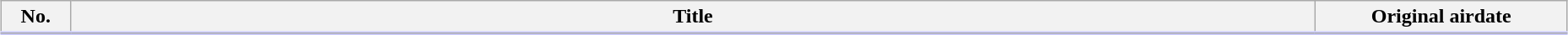<table class="wikitable" style="width:98%; margin:auto; background:#FFF;">
<tr style="border-bottom: 3px solid #CCF;">
<th style="width:3em;">No.</th>
<th>Title </th>
<th style="width:12em;">Original airdate</th>
</tr>
<tr>
</tr>
</table>
